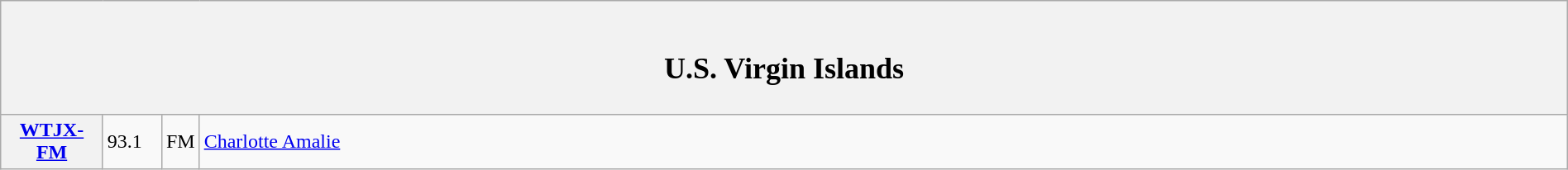<table class="wikitable mw-collapsible" style="width:100%">
<tr>
<th scope="col" colspan="4"><br><h2>U.S. Virgin Islands</h2></th>
</tr>
<tr>
<th scope="row" style="width: 75px;"><a href='#'>WTJX-FM</a></th>
<td style="width: 40px;">93.1</td>
<td style="width: 21px;">FM</td>
<td><a href='#'>Charlotte Amalie</a></td>
</tr>
</table>
